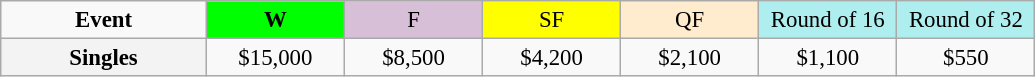<table class=wikitable style=font-size:95%;text-align:center>
<tr>
<td style="width:130px"><strong>Event</strong></td>
<td style="width:85px; background:lime"><strong>W</strong></td>
<td style="width:85px; background:thistle">F</td>
<td style="width:85px; background:#ffff00">SF</td>
<td style="width:85px; background:#ffebcd">QF</td>
<td style="width:85px; background:#afeeee">Round of 16</td>
<td style="width:85px; background:#afeeee">Round of 32</td>
</tr>
<tr>
<th style=background:#f3f3f3>Singles </th>
<td>$15,000</td>
<td>$8,500</td>
<td>$4,200</td>
<td>$2,100</td>
<td>$1,100</td>
<td>$550</td>
</tr>
</table>
